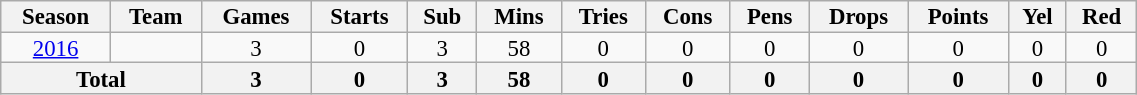<table class="wikitable" style="text-align:center; line-height:90%; font-size:95%; width:60%;">
<tr>
<th>Season</th>
<th>Team</th>
<th>Games</th>
<th>Starts</th>
<th>Sub</th>
<th>Mins</th>
<th>Tries</th>
<th>Cons</th>
<th>Pens</th>
<th>Drops</th>
<th>Points</th>
<th>Yel</th>
<th>Red</th>
</tr>
<tr>
<td><a href='#'>2016</a></td>
<td></td>
<td>3</td>
<td>0</td>
<td>3</td>
<td>58</td>
<td>0</td>
<td>0</td>
<td>0</td>
<td>0</td>
<td>0</td>
<td>0</td>
<td>0</td>
</tr>
<tr>
<th colspan="2">Total</th>
<th>3</th>
<th>0</th>
<th>3</th>
<th>58</th>
<th>0</th>
<th>0</th>
<th>0</th>
<th>0</th>
<th>0</th>
<th>0</th>
<th>0</th>
</tr>
</table>
